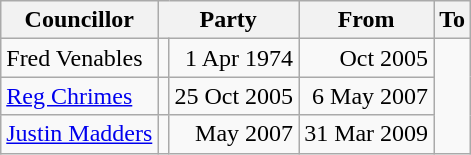<table class=wikitable>
<tr>
<th>Councillor</th>
<th colspan=2>Party</th>
<th>From</th>
<th>To</th>
</tr>
<tr>
<td>Fred Venables</td>
<td></td>
<td align=right>1 Apr 1974</td>
<td align=right>Oct 2005</td>
</tr>
<tr>
<td><a href='#'>Reg Chrimes</a></td>
<td></td>
<td align=right>25 Oct 2005</td>
<td align=right>6 May 2007</td>
</tr>
<tr>
<td><a href='#'>Justin Madders</a></td>
<td></td>
<td align=right>May 2007</td>
<td align=right>31 Mar 2009</td>
</tr>
</table>
